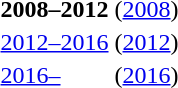<table id=toc style="float:right">
<tr>
<td><strong>2008–2012</strong></td>
<td>(<a href='#'>2008</a>)</td>
</tr>
<tr>
<td><a href='#'>2012–2016</a></td>
<td>(<a href='#'>2012</a>)</td>
</tr>
<tr>
<td><a href='#'>2016–</a></td>
<td>(<a href='#'>2016</a>)</td>
</tr>
</table>
